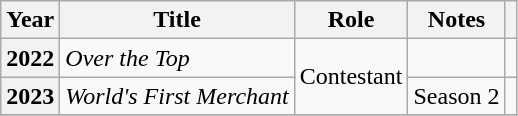<table class="wikitable  plainrowheaders">
<tr>
<th scope="col">Year</th>
<th scope="col">Title</th>
<th scope="col">Role</th>
<th scope="col">Notes</th>
<th scope="col" class="unsortable"></th>
</tr>
<tr>
<th scope="row">2022</th>
<td><em>Over the Top</em></td>
<td rowspan=2>Contestant</td>
<td></td>
<td></td>
</tr>
<tr>
<th scope="row">2023</th>
<td><em>World's First Merchant</em></td>
<td>Season 2</td>
<td></td>
</tr>
<tr>
</tr>
</table>
